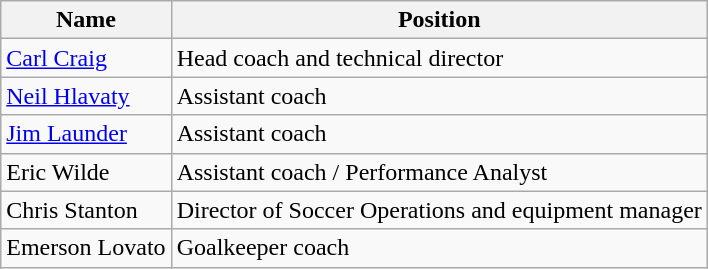<table class="wikitable">
<tr>
<th>Name</th>
<th>Position</th>
</tr>
<tr>
<td> <a href='#'>Carl Craig</a></td>
<td>Head coach and technical director</td>
</tr>
<tr>
<td> <a href='#'>Neil Hlavaty</a></td>
<td>Assistant coach</td>
</tr>
<tr>
<td> <a href='#'>Jim Launder</a></td>
<td>Assistant coach</td>
</tr>
<tr>
<td> Eric Wilde</td>
<td>Assistant coach / Performance Analyst</td>
</tr>
<tr>
<td> Chris Stanton</td>
<td>Director of Soccer Operations and equipment manager</td>
</tr>
<tr>
<td> Emerson Lovato</td>
<td>Goalkeeper coach</td>
</tr>
</table>
